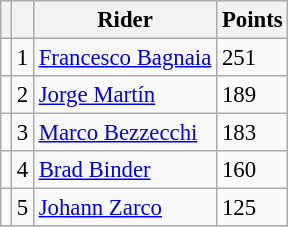<table class="wikitable" style="font-size: 95%;">
<tr>
<th></th>
<th></th>
<th>Rider</th>
<th>Points</th>
</tr>
<tr>
<td></td>
<td align=center>1</td>
<td> <a href='#'>Francesco Bagnaia</a></td>
<td align=left>251</td>
</tr>
<tr>
<td></td>
<td align=center>2</td>
<td> <a href='#'>Jorge Martín</a></td>
<td align=left>189</td>
</tr>
<tr>
<td></td>
<td align=center>3</td>
<td> <a href='#'>Marco Bezzecchi</a></td>
<td align=left>183</td>
</tr>
<tr>
<td></td>
<td align=center>4</td>
<td> <a href='#'>Brad Binder</a></td>
<td align=left>160</td>
</tr>
<tr>
<td></td>
<td align=center>5</td>
<td> <a href='#'>Johann Zarco</a></td>
<td align=left>125</td>
</tr>
</table>
